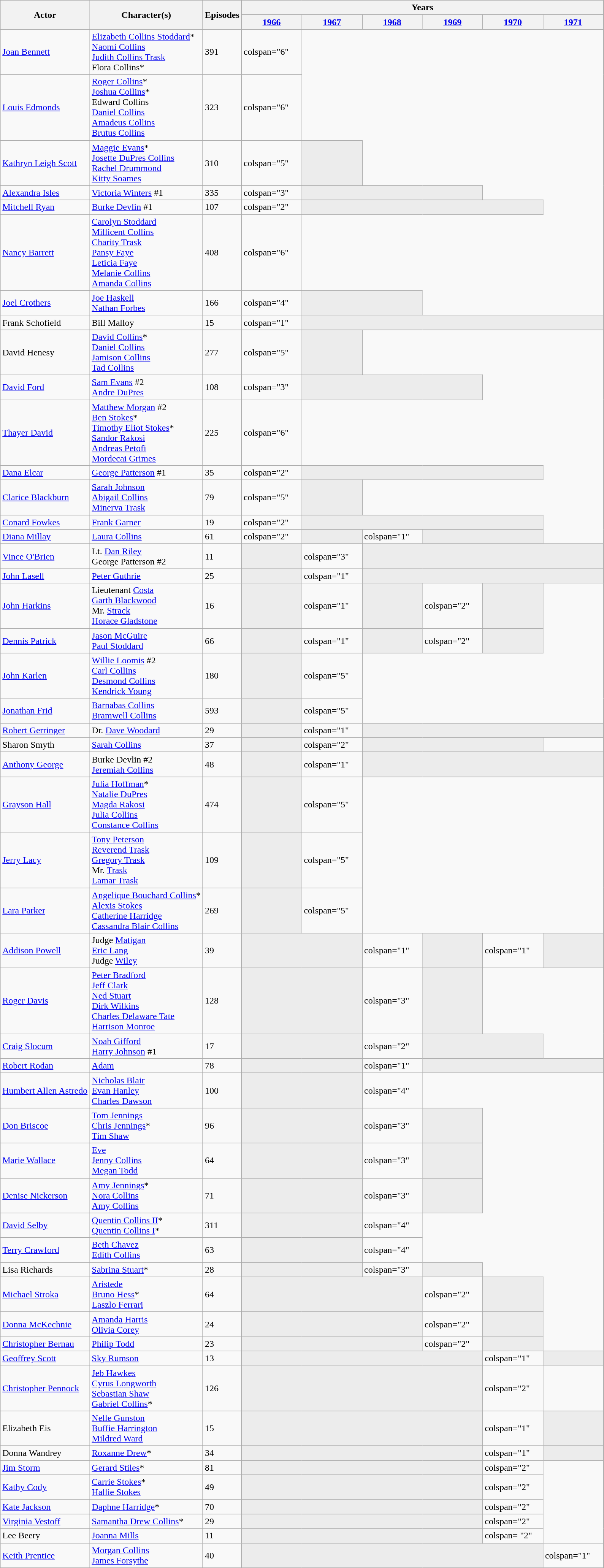<table class="wikitable sortable">
<tr>
<th rowspan="2">Actor</th>
<th rowspan="2">Character(s)</th>
<th rowspan="2">Episodes</th>
<th colspan="6">Years</th>
</tr>
<tr>
<th class=unsortable style="width:10%;"><a href='#'>1966</a></th>
<th class=unsortable style="width:10%;"><a href='#'>1967</a></th>
<th class=unsortable style="width:10%;"><a href='#'>1968</a></th>
<th class=unsortable style="width:10%;"><a href='#'>1969</a></th>
<th class=unsortable style="width:10%;"><a href='#'>1970</a></th>
<th class=unsortable style="width:10%;"><a href='#'>1971</a></th>
</tr>
<tr>
<td><a href='#'>Joan Bennett</a></td>
<td><a href='#'>Elizabeth Collins Stoddard</a>*<br><a href='#'>Naomi Collins</a><br><a href='#'>Judith Collins Trask</a><br>Flora Collins*</td>
<td>391</td>
<td>colspan="6" </td>
</tr>
<tr>
<td><a href='#'>Louis Edmonds</a></td>
<td><a href='#'>Roger Collins</a>*<br><a href='#'>Joshua Collins</a>*<br>Edward Collins<br><a href='#'>Daniel Collins</a><br><a href='#'>Amadeus Collins</a><br><a href='#'>Brutus Collins</a></td>
<td>323</td>
<td>colspan="6" </td>
</tr>
<tr>
<td><a href='#'>Kathryn Leigh Scott</a></td>
<td><a href='#'>Maggie Evans</a>*<br><a href='#'>Josette DuPres Collins</a><br><a href='#'>Rachel Drummond</a><br><a href='#'>Kitty Soames</a></td>
<td>310</td>
<td>colspan="5" </td>
<td colspan="1" style="background: #ececec; color: grey; vertical-align: middle; text-align: center; " class="table-na"></td>
</tr>
<tr>
<td><a href='#'>Alexandra Isles</a></td>
<td><a href='#'>Victoria Winters</a> #1 </td>
<td>335</td>
<td>colspan="3" </td>
<td colspan="3" style="background: #ececec; color: grey; vertical-align: middle; text-align: center; " class="table-na"></td>
</tr>
<tr>
<td><a href='#'>Mitchell Ryan</a></td>
<td><a href='#'>Burke Devlin</a> #1</td>
<td>107</td>
<td>colspan="2" </td>
<td colspan="4" style="background: #ececec; color: grey; vertical-align: middle; text-align: center; " class="table-na"></td>
</tr>
<tr>
<td><a href='#'>Nancy Barrett</a></td>
<td><a href='#'>Carolyn Stoddard</a><br><a href='#'>Millicent Collins</a><br><a href='#'>Charity Trask</a><br><a href='#'>Pansy Faye</a><br><a href='#'>Leticia Faye</a><br><a href='#'>Melanie Collins</a><br><a href='#'>Amanda Collins</a></td>
<td>408</td>
<td>colspan="6" </td>
</tr>
<tr>
<td><a href='#'>Joel Crothers</a></td>
<td><a href='#'>Joe Haskell</a><br><a href='#'>Nathan Forbes</a></td>
<td>166</td>
<td>colspan="4" </td>
<td colspan="2" style="background: #ececec; color: grey; vertical-align: middle; text-align: center; " class="table-na"></td>
</tr>
<tr>
<td>Frank Schofield</td>
<td>Bill Malloy</td>
<td>15</td>
<td>colspan="1" </td>
<td colspan="5" style="background: #ececec; color: grey; vertical-align: middle; text-align: center; " class="table-na"></td>
</tr>
<tr>
<td>David Henesy</td>
<td><a href='#'>David Collins</a>*<br><a href='#'>Daniel Collins</a><br><a href='#'>Jamison Collins</a><br><a href='#'>Tad Collins</a></td>
<td>277</td>
<td>colspan="5" </td>
<td colspan="1" style="background: #ececec; color: grey; vertical-align: middle; text-align: center; " class="table-na"></td>
</tr>
<tr>
<td><a href='#'>David Ford</a></td>
<td><a href='#'>Sam Evans</a> #2 <br><a href='#'>Andre DuPres</a></td>
<td>108</td>
<td>colspan="3" </td>
<td colspan="3" style="background: #ececec; color: grey; vertical-align: middle; text-align: center; " class="table-na"></td>
</tr>
<tr>
<td><a href='#'>Thayer David</a></td>
<td><a href='#'>Matthew Morgan</a> #2 <br><a href='#'>Ben Stokes</a>*<br><a href='#'>Timothy Eliot Stokes</a>*<br><a href='#'>Sandor Rakosi</a><br><a href='#'>Andreas Petofi</a><br><a href='#'>Mordecai Grimes</a></td>
<td>225</td>
<td>colspan="6" </td>
</tr>
<tr>
<td><a href='#'>Dana Elcar</a></td>
<td><a href='#'>George Patterson</a> #1 </td>
<td>35</td>
<td>colspan="2" </td>
<td colspan="4" style="background: #ececec; color: grey; vertical-align: middle; text-align: center; " class="table-na"></td>
</tr>
<tr>
<td><a href='#'>Clarice Blackburn</a></td>
<td><a href='#'>Sarah Johnson</a><br><a href='#'>Abigail Collins</a><br><a href='#'>Minerva Trask</a></td>
<td>79</td>
<td>colspan="5" </td>
<td colspan="1" style="background: #ececec; color: grey; vertical-align: middle; text-align: center; " class="table-na"></td>
</tr>
<tr>
<td><a href='#'>Conard Fowkes</a></td>
<td><a href='#'>Frank Garner</a></td>
<td>19</td>
<td>colspan="2" </td>
<td colspan="4" style="background: #ececec; color: grey; vertical-align: middle; text-align: center; " class="table-na"></td>
</tr>
<tr>
<td><a href='#'>Diana Millay</a></td>
<td><a href='#'>Laura Collins</a></td>
<td>61</td>
<td>colspan="2" </td>
<td colspan="1" style="background: #ececec; color: grey; vertical-align: middle; text-align: center; " class="table-na"></td>
<td>colspan="1" </td>
<td colspan="2" style="background: #ececec; color: grey; vertical-align: middle; text-align: center; " class="table-na"></td>
</tr>
<tr>
<td><a href='#'>Vince O'Brien</a></td>
<td>Lt. <a href='#'>Dan Riley</a><br>George Patterson #2</td>
<td>11</td>
<td colspan="1" style="background: #ececec; color: grey; vertical-align: middle; text-align: center; " class="table-na"></td>
<td>colspan="3" </td>
<td colspan="4" style="background: #ececec; color: grey; vertical-align: middle; text-align: center; " class="table-na"></td>
</tr>
<tr>
<td><a href='#'>John Lasell</a></td>
<td><a href='#'>Peter Guthrie</a></td>
<td>25</td>
<td colspan="1" style="background: #ececec; color: grey; vertical-align: middle; text-align: center; " class="table-na"></td>
<td>colspan="1" </td>
<td colspan="4" style="background: #ececec; color: grey; vertical-align: middle; text-align: center; " class="table-na"></td>
</tr>
<tr>
<td><a href='#'>John Harkins</a></td>
<td>Lieutenant <a href='#'>Costa</a><br><a href='#'>Garth Blackwood</a><br>Mr. <a href='#'>Strack</a><br><a href='#'>Horace Gladstone</a></td>
<td>16</td>
<td colspan="1" style="background: #ececec; color: grey; vertical-align: middle; text-align: center; " class="table-na"></td>
<td>colspan="1" </td>
<td colspan="1" style="background: #ececec; color: grey; vertical-align: middle; text-align: center; " class="table-na"></td>
<td>colspan="2" </td>
<td colspan="1" style="background: #ececec; color: grey; vertical-align: middle; text-align: center; " class="table-na"></td>
</tr>
<tr>
<td><a href='#'>Dennis Patrick</a></td>
<td><a href='#'>Jason McGuire</a><br><a href='#'>Paul Stoddard</a></td>
<td>66</td>
<td colspan="1" style="background: #ececec; color: grey; vertical-align: middle; text-align: center; " class="table-na"></td>
<td>colspan="1" </td>
<td colspan="1" style="background: #ececec; color: grey; vertical-align: middle; text-align: center; " class="table-na"></td>
<td>colspan="2" </td>
<td colspan="1" style="background: #ececec; color: grey; vertical-align: middle; text-align: center; " class="table-na"></td>
</tr>
<tr>
<td><a href='#'>John Karlen</a></td>
<td><a href='#'>Willie Loomis</a> #2 <br><a href='#'>Carl Collins</a><br><a href='#'>Desmond Collins</a><br><a href='#'>Kendrick Young</a></td>
<td>180</td>
<td colspan="1" style="background: #ececec; color: grey; vertical-align: middle; text-align: center; " class="table-na"></td>
<td>colspan="5" </td>
</tr>
<tr>
<td><a href='#'>Jonathan Frid</a></td>
<td><a href='#'>Barnabas Collins</a><br><a href='#'>Bramwell Collins</a></td>
<td>593</td>
<td colspan="1" style="background: #ececec; color: grey; vertical-align: middle; text-align: center; " class="table-na"></td>
<td>colspan="5" </td>
</tr>
<tr>
<td><a href='#'>Robert Gerringer</a></td>
<td>Dr. <a href='#'>Dave Woodard</a></td>
<td>29</td>
<td colspan="1" style="background: #ececec; color: grey; vertical-align: middle; text-align: center; " class="table-na"></td>
<td>colspan="1" </td>
<td colspan="4" style="background: #ececec; color: grey; vertical-align: middle; text-align: center; " class="table-na"></td>
</tr>
<tr>
<td>Sharon Smyth</td>
<td><a href='#'>Sarah Collins</a></td>
<td>37</td>
<td colspan="1" style="background: #ececec; color: grey; vertical-align: middle; text-align: center; " class="table-na"></td>
<td>colspan="2" </td>
<td colspan="3" style="background: #ececec; color: grey; vertical-align: middle; text-align: center; " class="table-na"></td>
</tr>
<tr>
<td><a href='#'>Anthony George</a></td>
<td>Burke Devlin #2<br><a href='#'>Jeremiah Collins</a></td>
<td>48</td>
<td colspan="1" style="background: #ececec; color: grey; vertical-align: middle; text-align: center; " class="table-na"></td>
<td>colspan="1" </td>
<td colspan="4" style="background: #ececec; color: grey; vertical-align: middle; text-align: center; " class="table-na"></td>
</tr>
<tr>
<td><a href='#'>Grayson Hall</a></td>
<td><a href='#'>Julia Hoffman</a>*<br><a href='#'>Natalie DuPres</a><br><a href='#'>Magda Rakosi</a><br><a href='#'>Julia Collins</a><br><a href='#'>Constance Collins</a></td>
<td>474</td>
<td colspan="1" style="background: #ececec; color: grey; vertical-align: middle; text-align: center; " class="table-na"></td>
<td>colspan="5" </td>
</tr>
<tr>
<td><a href='#'>Jerry Lacy</a></td>
<td><a href='#'>Tony Peterson</a><br><a href='#'>Reverend Trask</a><br><a href='#'>Gregory Trask</a><br>Mr. <a href='#'>Trask</a><br><a href='#'>Lamar Trask</a></td>
<td>109</td>
<td colspan="1" style="background: #ececec; color: grey; vertical-align: middle; text-align: center; " class="table-na"></td>
<td>colspan="5" </td>
</tr>
<tr>
<td><a href='#'>Lara Parker</a></td>
<td><a href='#'>Angelique Bouchard Collins</a>*<br><a href='#'>Alexis Stokes</a><br><a href='#'>Catherine Harridge</a><br><a href='#'>Cassandra Blair Collins</a></td>
<td>269</td>
<td colspan="1" style="background: #ececec; color: grey; vertical-align: middle; text-align: center; " class="table-na"></td>
<td>colspan="5" </td>
</tr>
<tr>
<td><a href='#'>Addison Powell</a></td>
<td>Judge <a href='#'>Matigan</a><br><a href='#'>Eric Lang</a><br>Judge <a href='#'>Wiley</a></td>
<td>39</td>
<td colspan="2" style="background: #ececec; color: grey; vertical-align: middle; text-align: center; " class="table-na"></td>
<td>colspan="1" </td>
<td colspan="1" style="background: #ececec; color: grey; vertical-align: middle; text-align: center; " class="table-na"></td>
<td>colspan="1" </td>
<td colspan="1" style="background: #ececec; color: grey; vertical-align: middle; text-align: center; " class="table-na"></td>
</tr>
<tr>
<td><a href='#'>Roger Davis</a></td>
<td><a href='#'>Peter Bradford</a><br><a href='#'>Jeff Clark</a><br><a href='#'>Ned Stuart</a><br><a href='#'>Dirk Wilkins</a><br><a href='#'>Charles Delaware Tate</a><br><a href='#'>Harrison Monroe</a></td>
<td>128</td>
<td colspan="2" style="background: #ececec; color: grey; vertical-align: middle; text-align: center; " class="table-na"></td>
<td>colspan="3" </td>
<td colspan="1" style="background: #ececec; color: grey; vertical-align: middle; text-align: center; " class="table-na"></td>
</tr>
<tr>
<td><a href='#'>Craig Slocum</a></td>
<td><a href='#'>Noah Gifford</a><br><a href='#'>Harry Johnson</a> #1 </td>
<td>17</td>
<td colspan="2" style="background: #ececec; color: grey; vertical-align: middle; text-align: center; " class="table-na"></td>
<td>colspan="2" </td>
<td colspan="2" style="background: #ececec; color: grey; vertical-align: middle; text-align: center; " class="table-na"></td>
</tr>
<tr>
<td><a href='#'>Robert Rodan</a></td>
<td><a href='#'>Adam</a></td>
<td>78</td>
<td colspan="2" style="background: #ececec; color: grey; vertical-align: middle; text-align: center; " class="table-na"></td>
<td>colspan="1" </td>
<td colspan="3" style="background: #ececec; color: grey; vertical-align: middle; text-align: center; " class="table-na"></td>
</tr>
<tr>
<td><a href='#'>Humbert Allen Astredo</a></td>
<td><a href='#'>Nicholas Blair</a><br><a href='#'>Evan Hanley</a><br><a href='#'>Charles Dawson</a></td>
<td>100</td>
<td colspan="2" style="background: #ececec; color: grey; vertical-align: middle; text-align: center; " class="table-na"></td>
<td>colspan="4" </td>
</tr>
<tr>
<td><a href='#'>Don Briscoe</a></td>
<td><a href='#'>Tom Jennings</a><br><a href='#'>Chris Jennings</a>*<br><a href='#'>Tim Shaw</a></td>
<td>96</td>
<td colspan="2" style="background: #ececec; color: grey; vertical-align: middle; text-align: center; " class="table-na"></td>
<td>colspan="3" </td>
<td colspan="1" style="background: #ececec; color: grey; vertical-align: middle; text-align: center; " class="table-na"></td>
</tr>
<tr>
<td><a href='#'>Marie Wallace</a></td>
<td><a href='#'>Eve</a><br><a href='#'>Jenny Collins</a><br><a href='#'>Megan Todd</a></td>
<td>64</td>
<td colspan="2" style="background: #ececec; color: grey; vertical-align: middle; text-align: center; " class="table-na"></td>
<td>colspan="3" </td>
<td colspan="1" style="background: #ececec; color: grey; vertical-align: middle; text-align: center; " class="table-na"></td>
</tr>
<tr>
<td><a href='#'>Denise Nickerson</a></td>
<td><a href='#'>Amy Jennings</a>*<br><a href='#'>Nora Collins</a><br><a href='#'>Amy Collins</a></td>
<td>71</td>
<td colspan="2" style="background: #ececec; color: grey; vertical-align: middle; text-align: center; " class="table-na"></td>
<td>colspan="3" </td>
<td colspan="1" style="background: #ececec; color: grey; vertical-align: middle; text-align: center; " class="table-na"></td>
</tr>
<tr>
<td><a href='#'>David Selby</a></td>
<td><a href='#'>Quentin Collins II</a>*<br><a href='#'>Quentin Collins I</a>*</td>
<td>311</td>
<td colspan="2" style="background: #ececec; color: grey; vertical-align: middle; text-align: center; " class="table-na"></td>
<td>colspan="4" </td>
</tr>
<tr>
<td><a href='#'>Terry Crawford</a></td>
<td><a href='#'>Beth Chavez</a><br><a href='#'>Edith Collins</a></td>
<td>63</td>
<td colspan="2" style="background: #ececec; color: grey; vertical-align: middle; text-align: center; " class="table-na"></td>
<td>colspan="4" </td>
</tr>
<tr>
<td>Lisa Richards</td>
<td><a href='#'>Sabrina Stuart</a>*</td>
<td>28</td>
<td colspan="2" style="background: #ececec; color: grey; vertical-align: middle; text-align: center; " class="table-na"></td>
<td>colspan="3" </td>
<td colspan="1" style="background: #ececec; color: grey; vertical-align: middle; text-align: center; " class="table-na"></td>
</tr>
<tr>
<td><a href='#'>Michael Stroka</a></td>
<td><a href='#'>Aristede</a><br><a href='#'>Bruno Hess</a>*<br><a href='#'>Laszlo Ferrari</a></td>
<td>64</td>
<td colspan="3" style="background: #ececec; color: grey; vertical-align: middle; text-align: center; " class="table-na"></td>
<td>colspan="2" </td>
<td colspan="1" style="background: #ececec; color: grey; vertical-align: middle; text-align: center; " class="table-na"></td>
</tr>
<tr>
<td><a href='#'>Donna McKechnie</a></td>
<td><a href='#'>Amanda Harris</a><br><a href='#'>Olivia Corey</a></td>
<td>24</td>
<td colspan="3" style="background: #ececec; color: grey; vertical-align: middle; text-align: center; " class="table-na"></td>
<td>colspan="2" </td>
<td colspan="1" style="background: #ececec; color: grey; vertical-align: middle; text-align: center; " class="table-na"></td>
</tr>
<tr>
<td><a href='#'>Christopher Bernau</a></td>
<td><a href='#'>Philip Todd</a></td>
<td>23</td>
<td colspan="3" style="background: #ececec; color: grey; vertical-align: middle; text-align: center; " class="table-na"></td>
<td>colspan="2" </td>
<td colspan="1" style="background: #ececec; color: grey; vertical-align: middle; text-align: center; " class="table-na"></td>
</tr>
<tr>
<td><a href='#'>Geoffrey Scott</a></td>
<td><a href='#'>Sky Rumson</a></td>
<td>13</td>
<td colspan="4" style="background: #ececec; color: grey; vertical-align: middle; text-align: center; " class="table-na"></td>
<td>colspan="1" </td>
<td colspan="1" style="background: #ececec; color: grey; vertical-align: middle; text-align: center; " class="table-na"></td>
</tr>
<tr>
<td><a href='#'>Christopher Pennock</a></td>
<td><a href='#'>Jeb Hawkes</a><br><a href='#'>Cyrus Longworth</a><br><a href='#'>Sebastian Shaw</a><br><a href='#'>Gabriel Collins</a>*</td>
<td>126</td>
<td colspan="4" style="background: #ececec; color: grey; vertical-align: middle; text-align: center; " class="table-na"></td>
<td>colspan="2" </td>
</tr>
<tr>
<td>Elizabeth Eis</td>
<td><a href='#'>Nelle Gunston</a><br><a href='#'>Buffie Harrington</a><br><a href='#'>Mildred Ward</a></td>
<td>15</td>
<td colspan="4" style="background: #ececec; color: grey; vertical-align: middle; text-align: center; " class="table-na"></td>
<td>colspan="1" </td>
<td colspan="1" style="background: #ececec; color: grey; vertical-align: middle; text-align: center; " class="table-na"></td>
</tr>
<tr>
<td>Donna Wandrey</td>
<td><a href='#'>Roxanne Drew</a>*</td>
<td>34</td>
<td colspan="4" style="background: #ececec; color: grey; vertical-align: middle; text-align: center; " class="table-na"></td>
<td>colspan="1" </td>
<td colspan="1" style="background: #ececec; color: grey; vertical-align: middle; text-align: center; " class="table-na"></td>
</tr>
<tr>
<td><a href='#'>Jim Storm</a></td>
<td><a href='#'>Gerard Stiles</a>*</td>
<td>81</td>
<td colspan="4" style="background: #ececec; color: grey; vertical-align: middle; text-align: center; " class="table-na"></td>
<td>colspan="2" </td>
</tr>
<tr>
<td><a href='#'>Kathy Cody</a></td>
<td><a href='#'>Carrie Stokes</a>*<br><a href='#'>Hallie Stokes</a></td>
<td>49</td>
<td colspan="4" style="background: #ececec; color: grey; vertical-align: middle; text-align: center; " class="table-na"></td>
<td>colspan="2" </td>
</tr>
<tr>
<td><a href='#'>Kate Jackson</a></td>
<td><a href='#'>Daphne Harridge</a>*</td>
<td>70</td>
<td colspan="4" style="background: #ececec; color: grey; vertical-align: middle; text-align: center; " class="table-na"></td>
<td>colspan="2" </td>
</tr>
<tr>
<td><a href='#'>Virginia Vestoff</a></td>
<td><a href='#'>Samantha Drew Collins</a>*</td>
<td>29</td>
<td colspan="4" style="background: #ececec; color: grey; vertical-align: middle; text-align: center; " class="table-na"></td>
<td>colspan="2" </td>
</tr>
<tr>
<td>Lee Beery</td>
<td><a href='#'>Joanna Mills</a></td>
<td>11</td>
<td colspan= "4" style="background: #ececec; color: grey; vertical-align: middle; text-align: center; " class="table-na"></td>
<td>colspan= "2" </td>
</tr>
<tr>
<td><a href='#'>Keith Prentice</a></td>
<td><a href='#'>Morgan Collins</a><br><a href='#'>James Forsythe</a></td>
<td>40</td>
<td colspan="5" style="background: #ececec; color: grey; vertical-align: middle; text-align: center; " class="table-na"></td>
<td>colspan="1" </td>
</tr>
</table>
